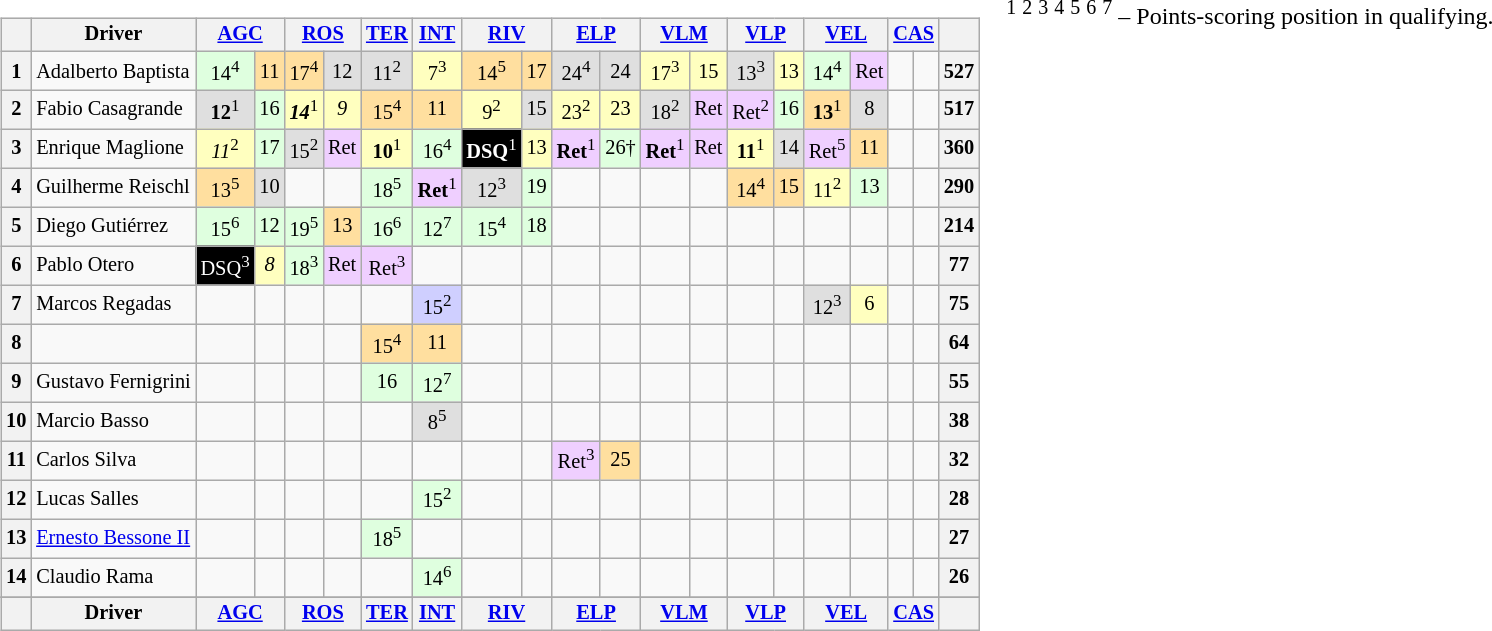<table>
<tr>
<td valign=top><br><table class="wikitable" align="left" style="font-size: 85%; text-align: center;" |>
<tr valign="top">
<th valign=middle></th>
<th valign=middle>Driver</th>
<th colspan="2"><a href='#'>AGC</a><br></th>
<th colspan="2"><a href='#'>ROS</a><br></th>
<th colspan="1"><a href='#'>TER</a><br></th>
<th colspan="1"><a href='#'>INT</a><br></th>
<th colspan="2"><a href='#'>RIV</a><br></th>
<th colspan="2"><a href='#'>ELP</a><br></th>
<th colspan="2"><a href='#'>VLM</a><br></th>
<th colspan="2"><a href='#'>VLP</a><br></th>
<th colspan="2"><a href='#'>VEL</a><br></th>
<th colspan="2"><a href='#'>CAS</a><br></th>
<th valign="middle">  </th>
</tr>
<tr>
<th>1</th>
<td align="left"> Adalberto Baptista</td>
<td style="background:#dfffdf;">14<sup>4</sup></td>
<td style="background:#ffdf9f;">11</td>
<td style="background:#ffdf9f;">17<sup>4</sup></td>
<td style="background:#dfdfdf;">12</td>
<td style="background:#dfdfdf;">11<sup>2</sup></td>
<td style="background:#ffffbf;">7<sup>3</sup></td>
<td style="background:#ffdf9f;">14<sup>5</sup></td>
<td style="background:#ffdf9f;">17</td>
<td style="background:#dfdfdf;">24<sup>4</sup></td>
<td style="background:#dfdfdf;">24</td>
<td style="background:#ffffbf;">17<sup>3</sup></td>
<td style="background:#ffffbf;">15</td>
<td style="background:#dfdfdf;">13<sup>3</sup></td>
<td style="background:#ffffbf;">13</td>
<td style="background:#dfffdf;">14<sup>4</sup></td>
<td style="background:#efcfff;">Ret</td>
<td></td>
<td></td>
<th>527</th>
</tr>
<tr>
<th>2</th>
<td align="left"> Fabio Casagrande</td>
<td style="background:#dfdfdf;"><strong>12</strong><sup>1</sup></td>
<td style="background:#dfffdf;">16</td>
<td style="background:#ffffbf;"><strong><em>14</em></strong><sup>1</sup></td>
<td style="background:#ffffbf;"><em>9</em></td>
<td style="background:#ffdf9f;">15<sup>4</sup></td>
<td style="background:#ffdf9f;">11</td>
<td style="background:#ffffbf;">9<sup>2</sup></td>
<td style="background:#dfdfdf;">15</td>
<td style="background:#ffffbf;">23<sup>2</sup></td>
<td style="background:#ffffbf;">23</td>
<td style="background:#dfdfdf;">18<sup>2</sup></td>
<td style="background:#efcfff;">Ret</td>
<td style="background:#efcfff;">Ret<sup>2</sup></td>
<td style="background:#dfffdf;">16</td>
<td style="background:#ffdf9f;"><strong>13</strong><sup>1</sup></td>
<td style="background:#dfdfdf;">8</td>
<td></td>
<td></td>
<th>517</th>
</tr>
<tr>
<th>3</th>
<td align="left"> Enrique Maglione</td>
<td style="background:#ffffbf;"><em>11</em><sup>2</sup></td>
<td style="background:#dfffdf;">17</td>
<td style="background:#dfdfdf;">15<sup>2</sup></td>
<td style="background:#efcfff;">Ret</td>
<td style="background:#ffffbf;"><strong>10</strong><sup>1</sup></td>
<td style="background:#dfffdf;">16<sup>4</sup></td>
<td style="background:#000000;color:white"><strong>DSQ</strong><sup>1</sup></td>
<td style="background:#ffffbf;">13</td>
<td style="background:#efcfff;"><strong>Ret</strong><sup>1</sup></td>
<td style="background:#dfffdf;">26†</td>
<td style="background:#efcfff;"><strong>Ret</strong><sup>1</sup></td>
<td style="background:#efcfff;">Ret</td>
<td style="background:#ffffbf;"><strong>11</strong><sup>1</sup></td>
<td style="background:#dfdfdf;">14</td>
<td style="background:#efcfff;">Ret<sup>5</sup></td>
<td style="background:#ffdf9f;">11</td>
<td></td>
<td></td>
<th>360</th>
</tr>
<tr>
<th>4</th>
<td align="left"> Guilherme Reischl</td>
<td style="background:#ffdf9f;">13<sup>5</sup></td>
<td style="background:#dfdfdf;">10</td>
<td></td>
<td></td>
<td style="background:#dfffdf;">18<sup>5</sup></td>
<td style="background:#efcfff;"><strong>Ret</strong><sup>1</sup></td>
<td style="background:#dfdfdf;">12<sup>3</sup></td>
<td style="background:#dfffdf;">19</td>
<td></td>
<td></td>
<td></td>
<td></td>
<td style="background:#ffdf9f;">14<sup>4</sup></td>
<td style="background:#ffdf9f;">15</td>
<td style="background:#ffffbf;">11<sup>2</sup></td>
<td style="background:#dfffdf;">13</td>
<td></td>
<td></td>
<th>290</th>
</tr>
<tr>
<th>5</th>
<td align="left"> Diego Gutiérrez</td>
<td style="background:#dfffdf;">15<sup>6</sup></td>
<td style="background:#dfffdf;">12</td>
<td style="background:#dfffdf;">19<sup>5</sup></td>
<td style="background:#ffdf9f;">13</td>
<td style="background:#dfffdf;">16<sup>6</sup></td>
<td style="background:#dfffdf;">12<sup>7</sup></td>
<td style="background:#dfffdf;">15<sup>4</sup></td>
<td style="background:#dfffdf;">18</td>
<td></td>
<td></td>
<td></td>
<td></td>
<td></td>
<td></td>
<td></td>
<td></td>
<td></td>
<td></td>
<th>214</th>
</tr>
<tr>
<th>6</th>
<td align="left"> Pablo Otero</td>
<td style="background:#000000;color:white">DSQ<sup>3</sup></td>
<td style="background:#ffffbf;"><em>8</em></td>
<td style="background:#dfffdf;">18<sup>3</sup></td>
<td style="background:#efcfff;">Ret</td>
<td style="background:#efcfff;">Ret<sup>3</sup></td>
<td></td>
<td></td>
<td></td>
<td></td>
<td></td>
<td></td>
<td></td>
<td></td>
<td></td>
<td></td>
<td></td>
<td></td>
<td></td>
<th>77</th>
</tr>
<tr>
<th>7</th>
<td align="left"> Marcos Regadas</td>
<td></td>
<td></td>
<td></td>
<td></td>
<td></td>
<td style="background:#cfcfff;">15<sup>2</sup></td>
<td></td>
<td></td>
<td></td>
<td></td>
<td></td>
<td></td>
<td></td>
<td></td>
<td style="background:#dfdfdf;">12<sup>3</sup></td>
<td style="background:#ffffbf;">6</td>
<td></td>
<td></td>
<th>75</th>
</tr>
<tr>
<th>8</th>
<td align="left"> </td>
<td></td>
<td></td>
<td></td>
<td></td>
<td style="background:#ffdf9f;">15<sup>4</sup></td>
<td style="background:#ffdf9f;">11</td>
<td></td>
<td></td>
<td></td>
<td></td>
<td></td>
<td></td>
<td></td>
<td></td>
<td></td>
<td></td>
<td></td>
<td></td>
<th>64</th>
</tr>
<tr>
<th>9</th>
<td align="left"> Gustavo Fernigrini</td>
<td></td>
<td></td>
<td></td>
<td></td>
<td style="background:#dfffdf;">16</td>
<td style="background:#dfffdf;">12<sup>7</sup></td>
<td></td>
<td></td>
<td></td>
<td></td>
<td></td>
<td></td>
<td></td>
<td></td>
<td></td>
<td></td>
<td></td>
<td></td>
<th>55</th>
</tr>
<tr>
<th>10</th>
<td align="left"> Marcio Basso</td>
<td></td>
<td></td>
<td></td>
<td></td>
<td></td>
<td style="background:#dfdfdf;">8<sup>5</sup></td>
<td></td>
<td></td>
<td></td>
<td></td>
<td></td>
<td></td>
<td></td>
<td></td>
<td></td>
<td></td>
<td></td>
<td></td>
<th>38</th>
</tr>
<tr>
<th>11</th>
<td align="left"> Carlos Silva</td>
<td></td>
<td></td>
<td></td>
<td></td>
<td></td>
<td></td>
<td></td>
<td></td>
<td style="background:#efcfff;">Ret<sup>3</sup></td>
<td style="background:#ffdf9f;">25</td>
<td></td>
<td></td>
<td></td>
<td></td>
<td></td>
<td></td>
<td></td>
<td></td>
<th>32</th>
</tr>
<tr>
<th>12</th>
<td align="left"> Lucas Salles</td>
<td></td>
<td></td>
<td></td>
<td></td>
<td></td>
<td style="background:#dfffdf;">15<sup>2</sup></td>
<td></td>
<td></td>
<td></td>
<td></td>
<td></td>
<td></td>
<td></td>
<td></td>
<td></td>
<td></td>
<td></td>
<td></td>
<th>28</th>
</tr>
<tr>
<th>13</th>
<td align="left"> <a href='#'>Ernesto Bessone II</a></td>
<td></td>
<td></td>
<td></td>
<td></td>
<td style="background:#dfffdf;">18<sup>5</sup></td>
<td></td>
<td></td>
<td></td>
<td></td>
<td></td>
<td></td>
<td></td>
<td></td>
<td></td>
<td></td>
<td></td>
<td></td>
<td></td>
<th>27</th>
</tr>
<tr>
<th>14</th>
<td align="left"> Claudio Rama</td>
<td></td>
<td></td>
<td></td>
<td></td>
<td></td>
<td style="background:#dfffdf;">14<sup>6</sup></td>
<td></td>
<td></td>
<td></td>
<td></td>
<td></td>
<td></td>
<td></td>
<td></td>
<td></td>
<td></td>
<td></td>
<td></td>
<th>26</th>
</tr>
<tr>
</tr>
<tr valign="top">
<th valign=middle></th>
<th valign=middle>Driver</th>
<th colspan="2"><a href='#'>AGC</a><br></th>
<th colspan="2"><a href='#'>ROS</a><br></th>
<th colspan="1"><a href='#'>TER</a><br></th>
<th colspan="1"><a href='#'>INT</a><br></th>
<th colspan="2"><a href='#'>RIV</a><br></th>
<th colspan="2"><a href='#'>ELP</a><br></th>
<th colspan="2"><a href='#'>VLM</a><br></th>
<th colspan="2"><a href='#'>VLP</a><br></th>
<th colspan="2"><a href='#'>VEL</a><br></th>
<th colspan="2"><a href='#'>CAS</a><br></th>
<th valign="middle">  </th>
</tr>
</table>
</td>
<td valign=top><br>
<span><sup>1</sup> <sup>2</sup> <sup>3</sup> <sup>4</sup> <sup>5</sup> <sup>6</sup> <sup>7</sup> – Points-scoring position in qualifying.</span></td>
</tr>
</table>
